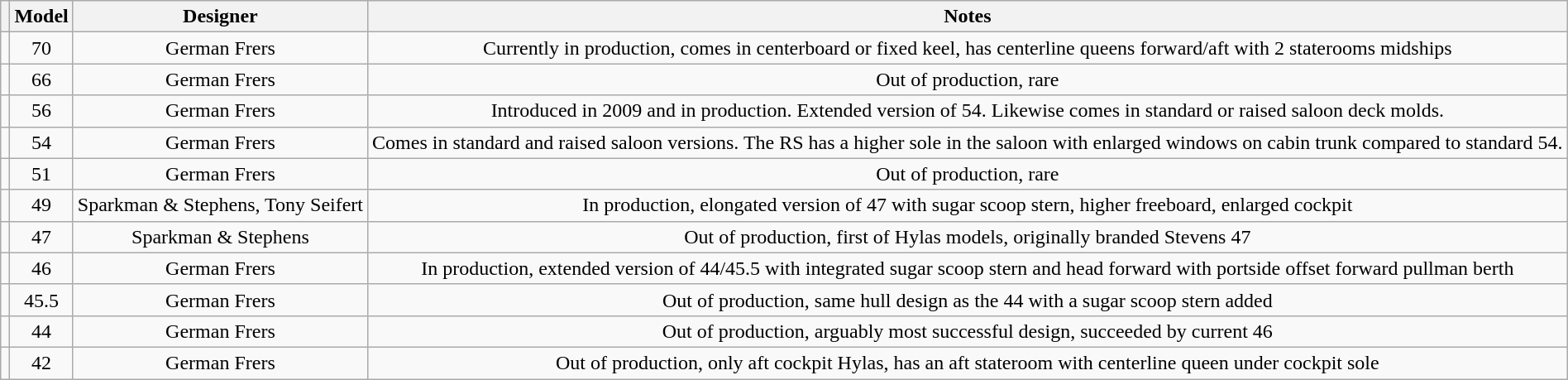<table class="wikitable" style="margin: 1em auto 1em auto">
<tr>
<th></th>
<th>Model</th>
<th>Designer</th>
<th>Notes</th>
</tr>
<tr align="center">
<td></td>
<td>70</td>
<td>German Frers</td>
<td>Currently in production, comes in centerboard or fixed keel, has centerline queens forward/aft with 2 staterooms midships</td>
</tr>
<tr align="center">
<td></td>
<td>66</td>
<td>German Frers</td>
<td>Out of production, rare</td>
</tr>
<tr align="center">
<td></td>
<td>56</td>
<td>German Frers</td>
<td>Introduced in 2009 and in production. Extended version of 54. Likewise comes in standard or raised saloon deck molds.</td>
</tr>
<tr align="center">
<td></td>
<td>54</td>
<td>German Frers</td>
<td>Comes in standard and raised saloon versions. The RS has a higher sole in the saloon with enlarged windows on cabin trunk compared to standard 54.</td>
</tr>
<tr align="center">
<td></td>
<td>51</td>
<td>German Frers</td>
<td>Out of production, rare</td>
</tr>
<tr align="center">
<td></td>
<td>49</td>
<td>Sparkman & Stephens, Tony Seifert</td>
<td>In production, elongated version of 47 with sugar scoop stern, higher freeboard, enlarged cockpit</td>
</tr>
<tr align="center">
<td></td>
<td>47</td>
<td>Sparkman & Stephens</td>
<td>Out of production, first of Hylas models, originally branded Stevens 47</td>
</tr>
<tr align="center">
<td></td>
<td>46</td>
<td>German Frers</td>
<td>In production, extended version of 44/45.5 with integrated sugar scoop stern and head forward with portside offset forward pullman berth</td>
</tr>
<tr align="center">
<td></td>
<td>45.5</td>
<td>German Frers</td>
<td>Out of production, same hull design as the 44 with a sugar scoop stern added</td>
</tr>
<tr align="center">
<td></td>
<td>44</td>
<td>German Frers</td>
<td>Out of production, arguably most successful design, succeeded by current 46</td>
</tr>
<tr align="center">
<td></td>
<td>42</td>
<td>German Frers</td>
<td>Out of production, only aft cockpit Hylas, has an aft stateroom with centerline queen under cockpit sole</td>
</tr>
</table>
